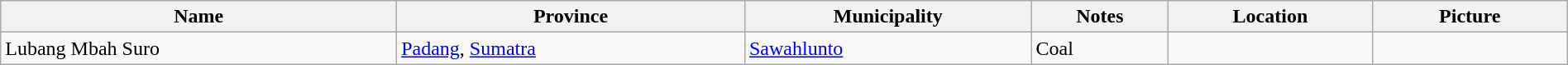<table class="wikitable sortable" style="width:100%">
<tr>
<th>Name</th>
<th>Province</th>
<th>Municipality</th>
<th class="unsortable">Notes</th>
<th class="unsortable">Location</th>
<th class="unsortable" style="width:150px">Picture</th>
</tr>
<tr>
<td>Lubang Mbah Suro</td>
<td><a href='#'>Padang</a>, <a href='#'>Sumatra</a></td>
<td><a href='#'>Sawahlunto</a></td>
<td>Coal</td>
<td></td>
<td></td>
</tr>
</table>
